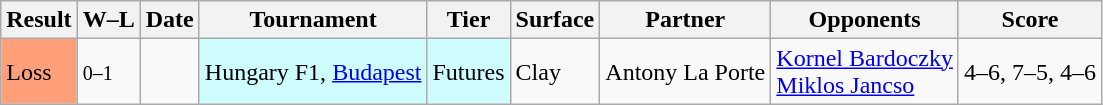<table class="sortable wikitable">
<tr>
<th>Result</th>
<th class="unsortable">W–L</th>
<th>Date</th>
<th>Tournament</th>
<th>Tier</th>
<th>Surface</th>
<th>Partner</th>
<th>Opponents</th>
<th class="unsortable">Score</th>
</tr>
<tr>
<td style="background:#ffa07a;">Loss</td>
<td><small>0–1</small></td>
<td></td>
<td style="background:#cffcff;">Hungary F1, <a href='#'>Budapest</a></td>
<td style="background:#cffcff;">Futures</td>
<td>Clay</td>
<td> Antony La Porte</td>
<td> <a href='#'>Kornel Bardoczky</a> <br>  <a href='#'>Miklos Jancso</a></td>
<td>4–6, 7–5, 4–6</td>
</tr>
</table>
